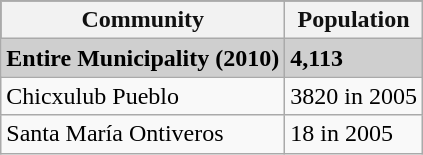<table class="wikitable">
<tr style="background:#111111; color:#111111;">
<th><strong>Community</strong></th>
<th><strong>Population</strong></th>
</tr>
<tr style="background:#CFCFCF;">
<td><strong>Entire Municipality (2010)</strong></td>
<td><strong>4,113</strong></td>
</tr>
<tr>
<td>Chicxulub Pueblo</td>
<td>3820 in 2005</td>
</tr>
<tr>
<td>Santa María Ontiveros</td>
<td>18 in 2005</td>
</tr>
</table>
